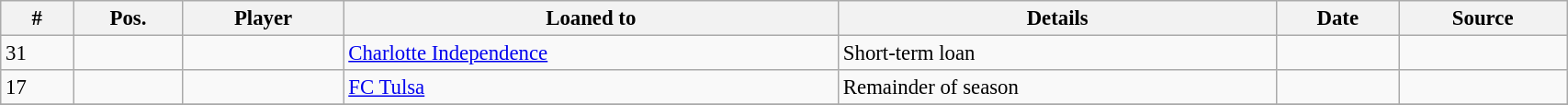<table class="wikitable sortable" style="width:90%; text-align:center; font-size:95%; text-align:left;">
<tr>
<th>#</th>
<th>Pos.</th>
<th>Player</th>
<th>Loaned to</th>
<th>Details</th>
<th>Date</th>
<th>Source</th>
</tr>
<tr>
<td>31</td>
<td></td>
<td></td>
<td> <a href='#'>Charlotte Independence</a></td>
<td>Short-term loan</td>
<td></td>
<td></td>
</tr>
<tr>
<td>17</td>
<td></td>
<td></td>
<td> <a href='#'>FC Tulsa</a></td>
<td>Remainder of season</td>
<td></td>
<td></td>
</tr>
<tr>
</tr>
</table>
